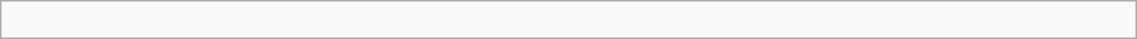<table class="wikitable" width="60%">
<tr>
<td><br></td>
</tr>
</table>
